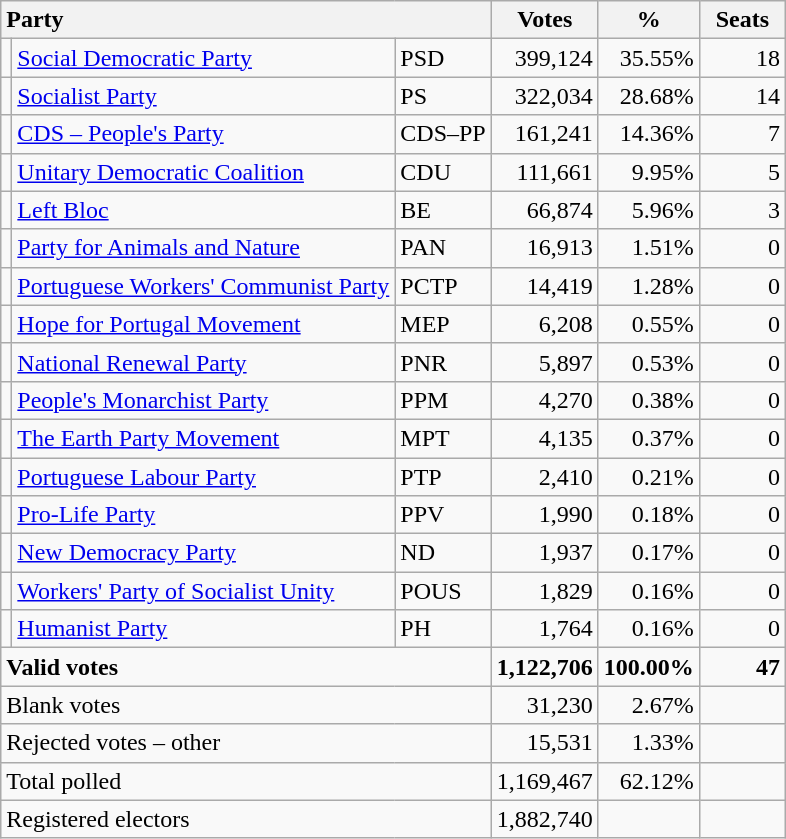<table class="wikitable" border="1" style="text-align:right;">
<tr>
<th style="text-align:left;" colspan=3>Party</th>
<th align=center width="50">Votes</th>
<th align=center width="50">%</th>
<th align=center width="50">Seats</th>
</tr>
<tr>
<td></td>
<td align=left><a href='#'>Social Democratic Party</a></td>
<td align=left>PSD</td>
<td>399,124</td>
<td>35.55%</td>
<td>18</td>
</tr>
<tr>
<td></td>
<td align=left><a href='#'>Socialist Party</a></td>
<td align=left>PS</td>
<td>322,034</td>
<td>28.68%</td>
<td>14</td>
</tr>
<tr>
<td></td>
<td align=left><a href='#'>CDS – People's Party</a></td>
<td align=left style="white-space: nowrap;">CDS–PP</td>
<td>161,241</td>
<td>14.36%</td>
<td>7</td>
</tr>
<tr>
<td></td>
<td align=left style="white-space: nowrap;"><a href='#'>Unitary Democratic Coalition</a></td>
<td align=left>CDU</td>
<td>111,661</td>
<td>9.95%</td>
<td>5</td>
</tr>
<tr>
<td></td>
<td align=left><a href='#'>Left Bloc</a></td>
<td align=left>BE</td>
<td>66,874</td>
<td>5.96%</td>
<td>3</td>
</tr>
<tr>
<td></td>
<td align=left><a href='#'>Party for Animals and Nature</a></td>
<td align=left>PAN</td>
<td>16,913</td>
<td>1.51%</td>
<td>0</td>
</tr>
<tr>
<td></td>
<td align=left><a href='#'>Portuguese Workers' Communist Party</a></td>
<td align=left>PCTP</td>
<td>14,419</td>
<td>1.28%</td>
<td>0</td>
</tr>
<tr>
<td></td>
<td align=left><a href='#'>Hope for Portugal Movement</a></td>
<td align=left>MEP</td>
<td>6,208</td>
<td>0.55%</td>
<td>0</td>
</tr>
<tr>
<td></td>
<td align=left><a href='#'>National Renewal Party</a></td>
<td align=left>PNR</td>
<td>5,897</td>
<td>0.53%</td>
<td>0</td>
</tr>
<tr>
<td></td>
<td align=left><a href='#'>People's Monarchist Party</a></td>
<td align=left>PPM</td>
<td>4,270</td>
<td>0.38%</td>
<td>0</td>
</tr>
<tr>
<td></td>
<td align=left><a href='#'>The Earth Party Movement</a></td>
<td align=left>MPT</td>
<td>4,135</td>
<td>0.37%</td>
<td>0</td>
</tr>
<tr>
<td></td>
<td align=left><a href='#'>Portuguese Labour Party</a></td>
<td align=left>PTP</td>
<td>2,410</td>
<td>0.21%</td>
<td>0</td>
</tr>
<tr>
<td></td>
<td align=left><a href='#'>Pro-Life Party</a></td>
<td align=left>PPV</td>
<td>1,990</td>
<td>0.18%</td>
<td>0</td>
</tr>
<tr>
<td></td>
<td align=left><a href='#'>New Democracy Party</a></td>
<td align=left>ND</td>
<td>1,937</td>
<td>0.17%</td>
<td>0</td>
</tr>
<tr>
<td></td>
<td align=left><a href='#'>Workers' Party of Socialist Unity</a></td>
<td align=left>POUS</td>
<td>1,829</td>
<td>0.16%</td>
<td>0</td>
</tr>
<tr>
<td></td>
<td align=left><a href='#'>Humanist Party</a></td>
<td align=left>PH</td>
<td>1,764</td>
<td>0.16%</td>
<td>0</td>
</tr>
<tr style="font-weight:bold">
<td align=left colspan=3>Valid votes</td>
<td>1,122,706</td>
<td>100.00%</td>
<td>47</td>
</tr>
<tr>
<td align=left colspan=3>Blank votes</td>
<td>31,230</td>
<td>2.67%</td>
<td></td>
</tr>
<tr>
<td align=left colspan=3>Rejected votes – other</td>
<td>15,531</td>
<td>1.33%</td>
<td></td>
</tr>
<tr>
<td align=left colspan=3>Total polled</td>
<td>1,169,467</td>
<td>62.12%</td>
<td></td>
</tr>
<tr>
<td align=left colspan=3>Registered electors</td>
<td>1,882,740</td>
<td></td>
<td></td>
</tr>
</table>
